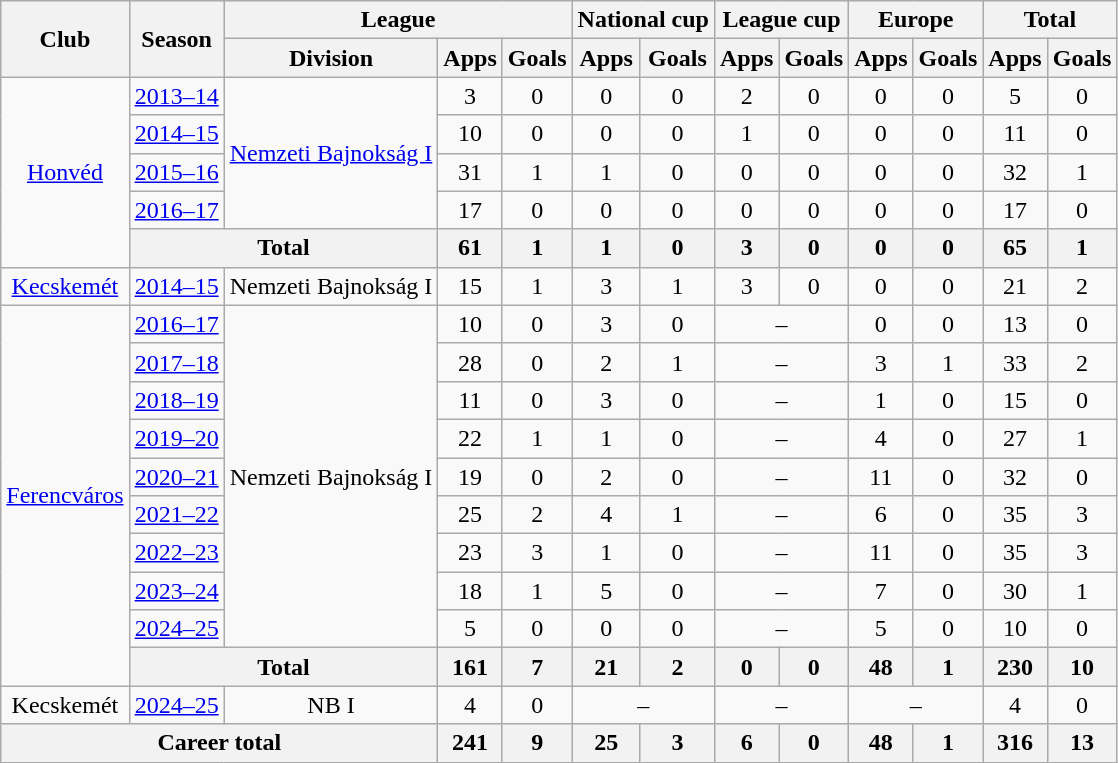<table class="wikitable" style="text-align:center">
<tr>
<th rowspan="2">Club</th>
<th rowspan="2">Season</th>
<th colspan="3">League</th>
<th colspan="2">National cup</th>
<th colspan="2">League cup</th>
<th colspan="2">Europe</th>
<th colspan="2">Total</th>
</tr>
<tr>
<th>Division</th>
<th>Apps</th>
<th>Goals</th>
<th>Apps</th>
<th>Goals</th>
<th>Apps</th>
<th>Goals</th>
<th>Apps</th>
<th>Goals</th>
<th>Apps</th>
<th>Goals</th>
</tr>
<tr>
<td rowspan="5"><a href='#'>Honvéd</a></td>
<td><a href='#'>2013–14</a></td>
<td rowspan="4"><a href='#'>Nemzeti Bajnokság I</a></td>
<td>3</td>
<td>0</td>
<td>0</td>
<td>0</td>
<td>2</td>
<td>0</td>
<td>0</td>
<td>0</td>
<td>5</td>
<td>0</td>
</tr>
<tr>
<td><a href='#'>2014–15</a></td>
<td>10</td>
<td>0</td>
<td>0</td>
<td>0</td>
<td>1</td>
<td>0</td>
<td>0</td>
<td>0</td>
<td>11</td>
<td>0</td>
</tr>
<tr>
<td><a href='#'>2015–16</a></td>
<td>31</td>
<td>1</td>
<td>1</td>
<td>0</td>
<td>0</td>
<td>0</td>
<td>0</td>
<td>0</td>
<td>32</td>
<td>1</td>
</tr>
<tr>
<td><a href='#'>2016–17</a></td>
<td>17</td>
<td>0</td>
<td>0</td>
<td>0</td>
<td>0</td>
<td>0</td>
<td>0</td>
<td>0</td>
<td>17</td>
<td>0</td>
</tr>
<tr>
<th colspan="2">Total</th>
<th>61</th>
<th>1</th>
<th>1</th>
<th>0</th>
<th>3</th>
<th>0</th>
<th>0</th>
<th>0</th>
<th>65</th>
<th>1</th>
</tr>
<tr>
<td><a href='#'>Kecskemét</a></td>
<td><a href='#'>2014–15</a></td>
<td>Nemzeti Bajnokság I</td>
<td>15</td>
<td>1</td>
<td>3</td>
<td>1</td>
<td>3</td>
<td>0</td>
<td>0</td>
<td>0</td>
<td>21</td>
<td>2</td>
</tr>
<tr>
<td rowspan="10"><a href='#'>Ferencváros</a></td>
<td><a href='#'>2016–17</a></td>
<td rowspan="9">Nemzeti Bajnokság I</td>
<td>10</td>
<td>0</td>
<td>3</td>
<td>0</td>
<td colspan="2">–</td>
<td>0</td>
<td>0</td>
<td>13</td>
<td>0</td>
</tr>
<tr>
<td><a href='#'>2017–18</a></td>
<td>28</td>
<td>0</td>
<td>2</td>
<td>1</td>
<td colspan="2">–</td>
<td>3</td>
<td>1</td>
<td>33</td>
<td>2</td>
</tr>
<tr>
<td><a href='#'>2018–19</a></td>
<td>11</td>
<td>0</td>
<td>3</td>
<td>0</td>
<td colspan="2">–</td>
<td>1</td>
<td>0</td>
<td>15</td>
<td>0</td>
</tr>
<tr>
<td><a href='#'>2019–20</a></td>
<td>22</td>
<td>1</td>
<td>1</td>
<td>0</td>
<td colspan="2">–</td>
<td>4</td>
<td>0</td>
<td>27</td>
<td>1</td>
</tr>
<tr>
<td><a href='#'>2020–21</a></td>
<td>19</td>
<td>0</td>
<td>2</td>
<td>0</td>
<td colspan="2">–</td>
<td>11</td>
<td>0</td>
<td>32</td>
<td>0</td>
</tr>
<tr>
<td><a href='#'>2021–22</a></td>
<td>25</td>
<td>2</td>
<td>4</td>
<td>1</td>
<td colspan="2">–</td>
<td>6</td>
<td>0</td>
<td>35</td>
<td>3</td>
</tr>
<tr>
<td><a href='#'>2022–23</a></td>
<td>23</td>
<td>3</td>
<td>1</td>
<td>0</td>
<td colspan="2">–</td>
<td>11</td>
<td>0</td>
<td>35</td>
<td>3</td>
</tr>
<tr>
<td><a href='#'>2023–24</a></td>
<td>18</td>
<td>1</td>
<td>5</td>
<td>0</td>
<td colspan="2">–</td>
<td>7</td>
<td>0</td>
<td>30</td>
<td>1</td>
</tr>
<tr>
<td><a href='#'>2024–25</a></td>
<td>5</td>
<td>0</td>
<td>0</td>
<td>0</td>
<td colspan="2">–</td>
<td>5</td>
<td>0</td>
<td>10</td>
<td>0</td>
</tr>
<tr>
<th colspan="2">Total</th>
<th>161</th>
<th>7</th>
<th>21</th>
<th>2</th>
<th>0</th>
<th>0</th>
<th>48</th>
<th>1</th>
<th>230</th>
<th>10</th>
</tr>
<tr>
<td>Kecskemét</td>
<td><a href='#'>2024–25</a></td>
<td>NB I</td>
<td>4</td>
<td>0</td>
<td colspan="2">–</td>
<td colspan="2">–</td>
<td colspan="2">–</td>
<td>4</td>
<td>0</td>
</tr>
<tr>
<th colspan="3">Career total</th>
<th>241</th>
<th>9</th>
<th>25</th>
<th>3</th>
<th>6</th>
<th>0</th>
<th>48</th>
<th>1</th>
<th>316</th>
<th>13</th>
</tr>
</table>
